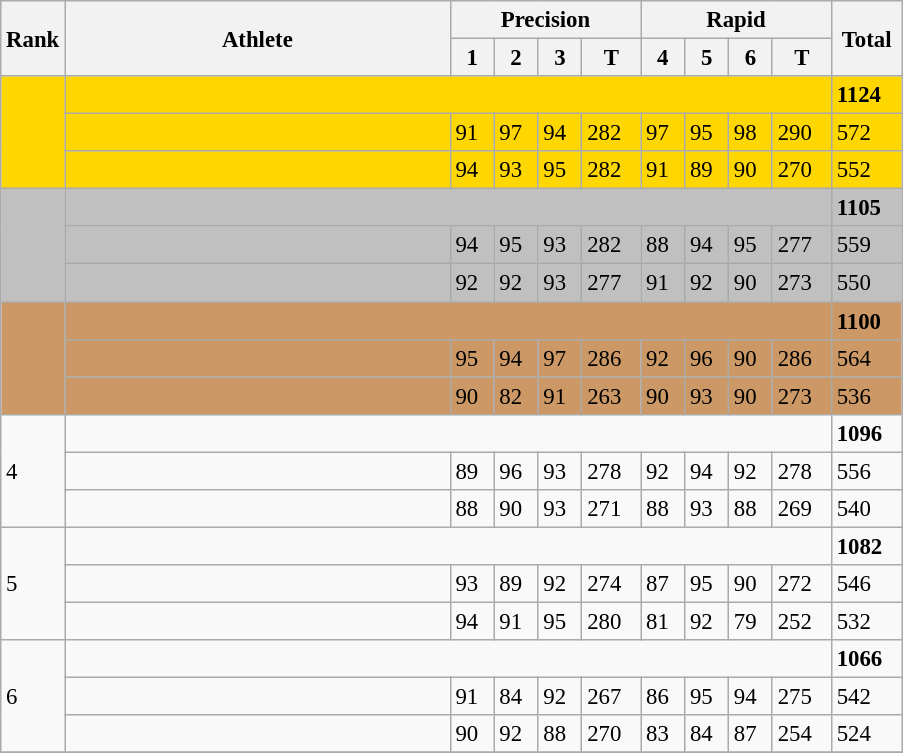<table class="wikitable" style="font-size:95%" style="width:35em;" style="text-align:center">
<tr>
<th rowspan=2>Rank</th>
<th rowspan=2 width=250>Athlete</th>
<th colspan=4 width=120>Precision</th>
<th colspan=4 width=120>Rapid</th>
<th rowspan=2 width=40>Total</th>
</tr>
<tr>
<th>1</th>
<th>2</th>
<th>3</th>
<th>T</th>
<th>4</th>
<th>5</th>
<th>6</th>
<th>T</th>
</tr>
<tr bgcolor=gold>
<td rowspan=3></td>
<td colspan=9 align=left></td>
<td><strong>1124</strong></td>
</tr>
<tr bgcolor=gold>
<td align=left></td>
<td>91</td>
<td>97</td>
<td>94</td>
<td>282</td>
<td>97</td>
<td>95</td>
<td>98</td>
<td>290</td>
<td>572</td>
</tr>
<tr bgcolor=gold>
<td align=left></td>
<td>94</td>
<td>93</td>
<td>95</td>
<td>282</td>
<td>91</td>
<td>89</td>
<td>90</td>
<td>270</td>
<td>552</td>
</tr>
<tr bgcolor=silver>
<td rowspan=3></td>
<td colspan=9 align=left></td>
<td><strong>1105</strong></td>
</tr>
<tr bgcolor=silver>
<td align=left></td>
<td>94</td>
<td>95</td>
<td>93</td>
<td>282</td>
<td>88</td>
<td>94</td>
<td>95</td>
<td>277</td>
<td>559</td>
</tr>
<tr bgcolor=silver>
<td align=left></td>
<td>92</td>
<td>92</td>
<td>93</td>
<td>277</td>
<td>91</td>
<td>92</td>
<td>90</td>
<td>273</td>
<td>550</td>
</tr>
<tr bgcolor=cc9966>
<td rowspan=3></td>
<td colspan=9 align=left></td>
<td><strong>1100</strong></td>
</tr>
<tr bgcolor=cc9966>
<td align=left></td>
<td>95</td>
<td>94</td>
<td>97</td>
<td>286</td>
<td>92</td>
<td>96</td>
<td>90</td>
<td>286</td>
<td>564</td>
</tr>
<tr bgcolor=cc9966>
<td align=left></td>
<td>90</td>
<td>82</td>
<td>91</td>
<td>263</td>
<td>90</td>
<td>93</td>
<td>90</td>
<td>273</td>
<td>536</td>
</tr>
<tr>
<td rowspan=3>4</td>
<td colspan=9 align=left></td>
<td><strong>1096</strong></td>
</tr>
<tr>
<td align=left></td>
<td>89</td>
<td>96</td>
<td>93</td>
<td>278</td>
<td>92</td>
<td>94</td>
<td>92</td>
<td>278</td>
<td>556</td>
</tr>
<tr>
<td align=left></td>
<td>88</td>
<td>90</td>
<td>93</td>
<td>271</td>
<td>88</td>
<td>93</td>
<td>88</td>
<td>269</td>
<td>540</td>
</tr>
<tr>
<td rowspan=3>5</td>
<td colspan=9 align=left></td>
<td><strong>1082</strong></td>
</tr>
<tr>
<td align=left></td>
<td>93</td>
<td>89</td>
<td>92</td>
<td>274</td>
<td>87</td>
<td>95</td>
<td>90</td>
<td>272</td>
<td>546</td>
</tr>
<tr>
<td align=left></td>
<td>94</td>
<td>91</td>
<td>95</td>
<td>280</td>
<td>81</td>
<td>92</td>
<td>79</td>
<td>252</td>
<td>532</td>
</tr>
<tr>
<td rowspan=3>6</td>
<td colspan=9 align=left></td>
<td><strong>1066</strong></td>
</tr>
<tr>
<td align=left></td>
<td>91</td>
<td>84</td>
<td>92</td>
<td>267</td>
<td>86</td>
<td>95</td>
<td>94</td>
<td>275</td>
<td>542</td>
</tr>
<tr>
<td align=left></td>
<td>90</td>
<td>92</td>
<td>88</td>
<td>270</td>
<td>83</td>
<td>84</td>
<td>87</td>
<td>254</td>
<td>524</td>
</tr>
<tr>
</tr>
</table>
